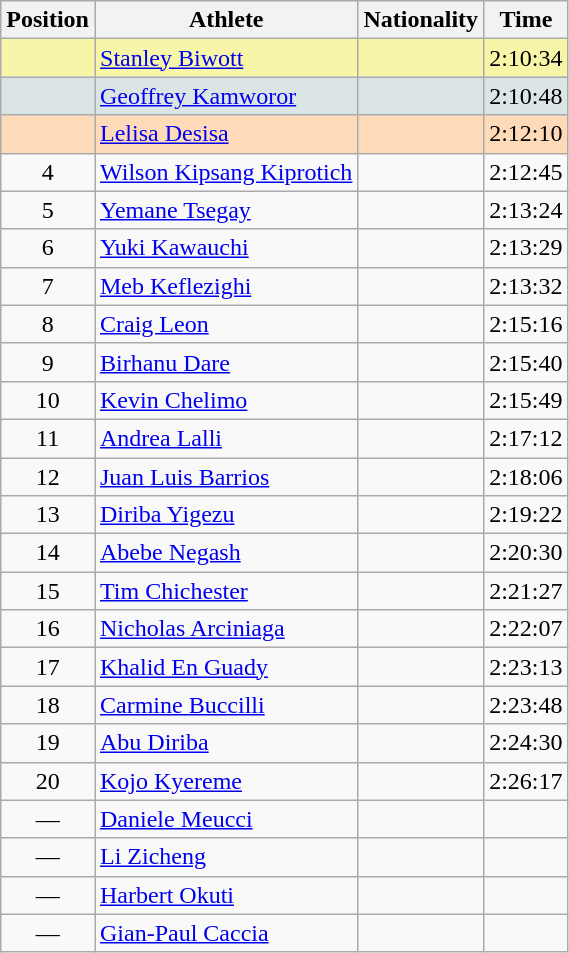<table class="wikitable sortable">
<tr>
<th>Position</th>
<th>Athlete</th>
<th>Nationality</th>
<th>Time</th>
</tr>
<tr bgcolor=#F7F6A8>
<td align=center></td>
<td><a href='#'>Stanley Biwott</a></td>
<td></td>
<td>2:10:34</td>
</tr>
<tr bgcolor=#DCE5E5>
<td align=center></td>
<td><a href='#'>Geoffrey Kamworor</a></td>
<td></td>
<td>2:10:48</td>
</tr>
<tr bgcolor=#FFDAB9>
<td align=center></td>
<td><a href='#'>Lelisa Desisa</a></td>
<td></td>
<td>2:12:10</td>
</tr>
<tr>
<td align=center>4</td>
<td><a href='#'>Wilson Kipsang Kiprotich</a></td>
<td></td>
<td>2:12:45</td>
</tr>
<tr>
<td align=center>5</td>
<td><a href='#'>Yemane Tsegay</a></td>
<td></td>
<td>2:13:24</td>
</tr>
<tr>
<td align=center>6</td>
<td><a href='#'>Yuki Kawauchi</a></td>
<td></td>
<td>2:13:29</td>
</tr>
<tr>
<td align=center>7</td>
<td><a href='#'>Meb Keflezighi</a></td>
<td></td>
<td>2:13:32</td>
</tr>
<tr>
<td align=center>8</td>
<td><a href='#'>Craig Leon</a></td>
<td></td>
<td>2:15:16</td>
</tr>
<tr>
<td align=center>9</td>
<td><a href='#'>Birhanu Dare</a></td>
<td></td>
<td>2:15:40</td>
</tr>
<tr>
<td align=center>10</td>
<td><a href='#'>Kevin Chelimo</a></td>
<td></td>
<td>2:15:49</td>
</tr>
<tr>
<td align=center>11</td>
<td><a href='#'>Andrea Lalli</a></td>
<td></td>
<td>2:17:12</td>
</tr>
<tr>
<td align=center>12</td>
<td><a href='#'>Juan Luis Barrios</a></td>
<td></td>
<td>2:18:06</td>
</tr>
<tr>
<td align=center>13</td>
<td><a href='#'>Diriba Yigezu</a></td>
<td></td>
<td>2:19:22</td>
</tr>
<tr>
<td align=center>14</td>
<td><a href='#'>Abebe Negash</a></td>
<td></td>
<td>2:20:30</td>
</tr>
<tr>
<td align=center>15</td>
<td><a href='#'>Tim Chichester</a></td>
<td></td>
<td>2:21:27</td>
</tr>
<tr>
<td align=center>16</td>
<td><a href='#'>Nicholas Arciniaga</a></td>
<td></td>
<td>2:22:07</td>
</tr>
<tr>
<td align=center>17</td>
<td><a href='#'>Khalid En Guady</a></td>
<td></td>
<td>2:23:13</td>
</tr>
<tr>
<td align=center>18</td>
<td><a href='#'>Carmine Buccilli</a></td>
<td></td>
<td>2:23:48</td>
</tr>
<tr>
<td align=center>19</td>
<td><a href='#'>Abu Diriba</a></td>
<td></td>
<td>2:24:30</td>
</tr>
<tr>
<td align=center>20</td>
<td><a href='#'>Kojo Kyereme</a></td>
<td></td>
<td>2:26:17</td>
</tr>
<tr>
<td align=center>—</td>
<td><a href='#'>Daniele Meucci</a></td>
<td></td>
<td></td>
</tr>
<tr>
<td align=center>—</td>
<td><a href='#'>Li Zicheng</a></td>
<td></td>
<td></td>
</tr>
<tr>
<td align=center>—</td>
<td><a href='#'>Harbert Okuti</a></td>
<td></td>
<td></td>
</tr>
<tr>
<td align=center>—</td>
<td><a href='#'>Gian-Paul Caccia</a></td>
<td></td>
<td></td>
</tr>
</table>
